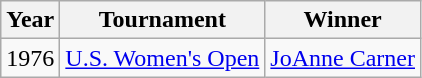<table class="wikitable">
<tr>
<th>Year</th>
<th>Tournament</th>
<th>Winner</th>
</tr>
<tr>
<td align="center">1976</td>
<td><a href='#'>U.S. Women's Open</a></td>
<td> <a href='#'>JoAnne Carner</a></td>
</tr>
</table>
